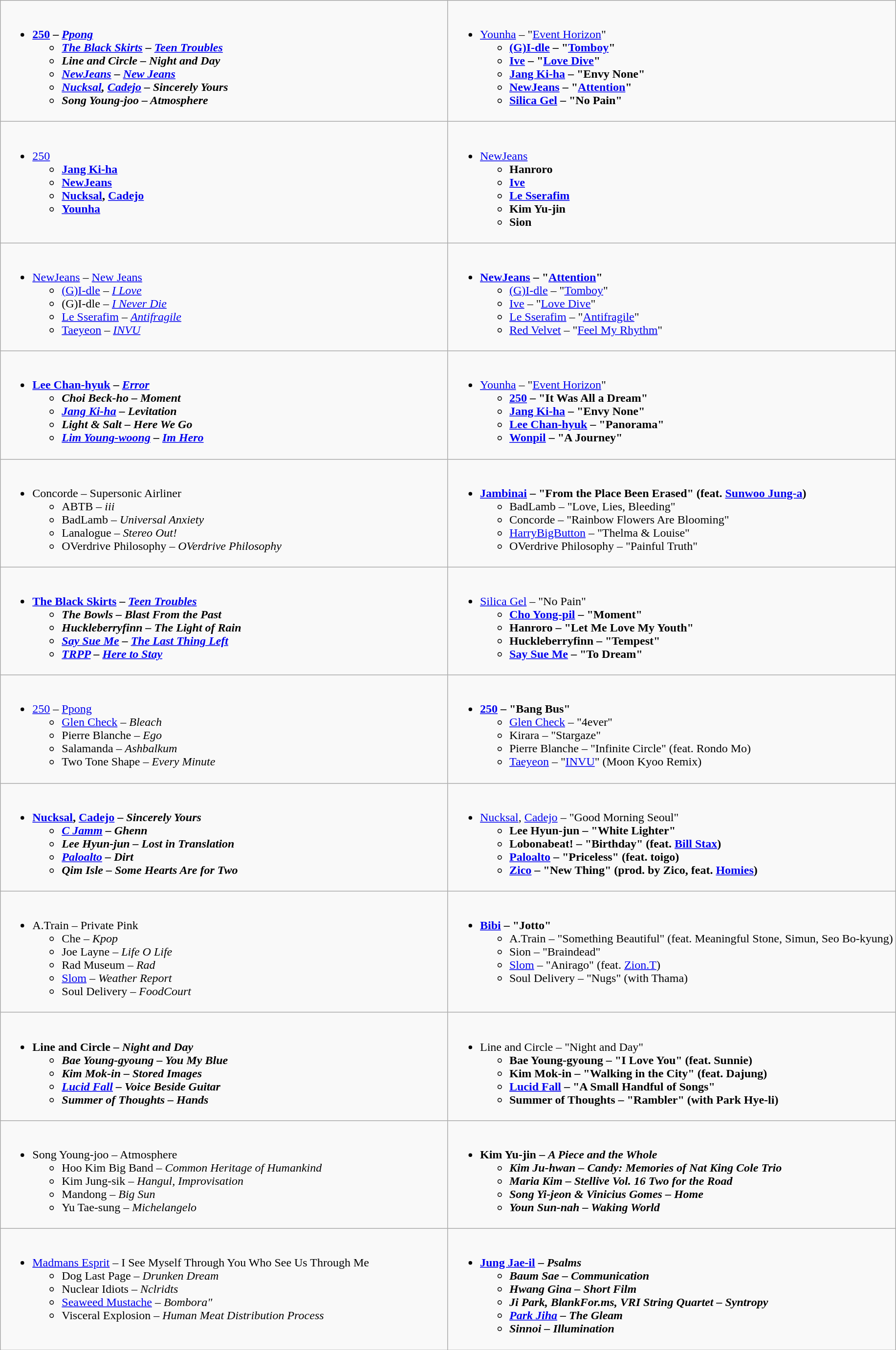<table class="wikitable">
<tr>
<td style="vertical-align:top;" width="50%"><br><ul><li><strong><a href='#'>250</a> – <em><a href='#'>Ppong</a><strong><em><ul><li><a href='#'>The Black Skirts</a> – </em><a href='#'>Teen Troubles</a><em></li><li>Line and Circle – </em>Night and Day<em></li><li><a href='#'>NewJeans</a> – </em><a href='#'>New Jeans</a><em></li><li><a href='#'>Nucksal</a>, <a href='#'>Cadejo</a> – </em>Sincerely Yours<em></li><li>Song Young-joo – </em>Atmosphere<em></li></ul></li></ul></td>
<td style="vertical-align:top;" width="50%"><br><ul><li></strong><a href='#'>Younha</a> – "<a href='#'>Event Horizon</a>"<strong><ul><li><a href='#'>(G)I-dle</a> – "<a href='#'>Tomboy</a>"</li><li><a href='#'>Ive</a> – "<a href='#'>Love Dive</a>"</li><li><a href='#'>Jang Ki-ha</a> – "Envy None"</li><li><a href='#'>NewJeans</a> – "<a href='#'>Attention</a>"</li><li><a href='#'>Silica Gel</a> – "No Pain"</li></ul></li></ul></td>
</tr>
<tr>
<td style="vertical-align:top;" width="50%"><br><ul><li></strong><a href='#'>250</a><strong><ul><li><a href='#'>Jang Ki-ha</a></li><li><a href='#'>NewJeans</a></li><li><a href='#'>Nucksal</a>, <a href='#'>Cadejo</a></li><li><a href='#'>Younha</a></li></ul></li></ul></td>
<td style="vertical-align:top;" width="50%"><br><ul><li></strong><a href='#'>NewJeans</a><strong><ul><li>Hanroro</li><li><a href='#'>Ive</a></li><li><a href='#'>Le Sserafim</a></li><li>Kim Yu-jin</li><li>Sion</li></ul></li></ul></td>
</tr>
<tr>
<td style="vertical-align:top;" width="50%"><br><ul><li></strong><a href='#'>NewJeans</a> – </em><a href='#'>New Jeans</a></em></strong><ul><li><a href='#'>(G)I-dle</a> – <em><a href='#'>I Love</a></em></li><li>(G)I-dle – <em><a href='#'>I Never Die</a></em></li><li><a href='#'>Le Sserafim</a> – <em><a href='#'>Antifragile</a></em></li><li><a href='#'>Taeyeon</a> – <em><a href='#'>INVU</a></em></li></ul></li></ul></td>
<td style="vertical-align:top;" width="50%"><br><ul><li><strong><a href='#'>NewJeans</a> – "<a href='#'>Attention</a>"</strong><ul><li><a href='#'>(G)I-dle</a> – "<a href='#'>Tomboy</a>"</li><li><a href='#'>Ive</a> – "<a href='#'>Love Dive</a>"</li><li><a href='#'>Le Sserafim</a> – "<a href='#'>Antifragile</a>"</li><li><a href='#'>Red Velvet</a> – "<a href='#'>Feel My Rhythm</a>"</li></ul></li></ul></td>
</tr>
<tr>
<td style="vertical-align:top;" width="50%"><br><ul><li><strong><a href='#'>Lee Chan-hyuk</a> – <em><a href='#'>Error</a><strong><em><ul><li>Choi Beck-ho – </em>Moment<em></li><li><a href='#'>Jang Ki-ha</a> – </em>Levitation<em></li><li>Light & Salt – </em>Here We Go<em></li><li><a href='#'>Lim Young-woong</a> – </em><a href='#'>Im Hero</a><em></li></ul></li></ul></td>
<td style="vertical-align:top;" width="50%"><br><ul><li></strong><a href='#'>Younha</a> – "<a href='#'>Event Horizon</a>"<strong><ul><li><a href='#'>250</a> – "It Was All a Dream"</li><li><a href='#'>Jang Ki-ha</a> – "Envy None"</li><li><a href='#'>Lee Chan-hyuk</a> – "Panorama"</li><li><a href='#'>Wonpil</a> – "A Journey"</li></ul></li></ul></td>
</tr>
<tr>
<td style="vertical-align:top;" width="50%"><br><ul><li></strong>Concorde – </em>Supersonic Airliner</em></strong><ul><li>ABTB – <em>iii</em></li><li>BadLamb – <em>Universal Anxiety</em></li><li>Lanalogue – <em>Stereo Out!</em></li><li>OVerdrive Philosophy – <em>OVerdrive Philosophy</em></li></ul></li></ul></td>
<td style="vertical-align:top;" width="50%"><br><ul><li><strong><a href='#'>Jambinai</a> – "From the Place Been Erased" (feat. <a href='#'>Sunwoo Jung-a</a>)</strong><ul><li>BadLamb – "Love, Lies, Bleeding"</li><li>Concorde – "Rainbow Flowers Are Blooming"</li><li><a href='#'>HarryBigButton</a> – "Thelma & Louise"</li><li>OVerdrive Philosophy – "Painful Truth"</li></ul></li></ul></td>
</tr>
<tr>
<td style="vertical-align:top;" width="50%"><br><ul><li><strong><a href='#'>The Black Skirts</a> – <em><a href='#'>Teen Troubles</a><strong><em><ul><li>The Bowls – </em>Blast From the Past<em></li><li>Huckleberryfinn – </em>The Light of Rain<em></li><li><a href='#'>Say Sue Me</a> – </em><a href='#'>The Last Thing Left</a><em></li><li><a href='#'>TRPP</a> – </em><a href='#'>Here to Stay</a><em></li></ul></li></ul></td>
<td style="vertical-align:top;" width="50%"><br><ul><li></strong><a href='#'>Silica Gel</a> – "No Pain"<strong><ul><li><a href='#'>Cho Yong-pil</a> – "Moment"</li><li>Hanroro – "Let Me Love My Youth"</li><li>Huckleberryfinn – "Tempest"</li><li><a href='#'>Say Sue Me</a> – "To Dream"</li></ul></li></ul></td>
</tr>
<tr>
<td style="vertical-align:top;" width="50%"><br><ul><li></strong><a href='#'>250</a> – </em><a href='#'>Ppong</a></em></strong><ul><li><a href='#'>Glen Check</a> – <em>Bleach</em></li><li>Pierre Blanche – <em>Ego</em></li><li>Salamanda – <em>Ashbalkum</em></li><li>Two Tone Shape – <em>Every Minute</em></li></ul></li></ul></td>
<td style="vertical-align:top;" width="50%"><br><ul><li><strong><a href='#'>250</a> – "Bang Bus"</strong><ul><li><a href='#'>Glen Check</a> – "4ever"</li><li>Kirara – "Stargaze"</li><li>Pierre Blanche – "Infinite Circle" (feat. Rondo Mo)</li><li><a href='#'>Taeyeon</a> – "<a href='#'>INVU</a>" (Moon Kyoo Remix)</li></ul></li></ul></td>
</tr>
<tr>
<td style="vertical-align:top;" width="50%"><br><ul><li><strong><a href='#'>Nucksal</a>, <a href='#'>Cadejo</a> – <em>Sincerely Yours<strong><em><ul><li><a href='#'>C Jamm</a> – </em>Ghenn<em></li><li>Lee Hyun-jun – </em>Lost in Translation<em></li><li><a href='#'>Paloalto</a> – </em>Dirt<em></li><li>Qim Isle – </em>Some Hearts Are for Two<em></li></ul></li></ul></td>
<td style="vertical-align:top;" width="50%"><br><ul><li></strong><a href='#'>Nucksal</a>, <a href='#'>Cadejo</a> – "Good Morning Seoul"<strong><ul><li>Lee Hyun-jun – "White Lighter"</li><li>Lobonabeat! – "Birthday" (feat. <a href='#'>Bill Stax</a>)</li><li><a href='#'>Paloalto</a> – "Priceless" (feat. toigo)</li><li><a href='#'>Zico</a> – "New Thing" (prod. by Zico, feat. <a href='#'>Homies</a>)</li></ul></li></ul></td>
</tr>
<tr>
<td style="vertical-align:top;" width="50%"><br><ul><li></strong>A.Train – </em>Private Pink</em></strong><ul><li>Che – <em>Kpop</em></li><li>Joe Layne – <em>Life O Life</em></li><li>Rad Museum – <em>Rad</em></li><li><a href='#'>Slom</a> – <em>Weather Report</em></li><li>Soul Delivery – <em>FoodCourt</em></li></ul></li></ul></td>
<td style="vertical-align:top" width="50%"><br><ul><li><strong><a href='#'>Bibi</a> – "Jotto"</strong><ul><li>A.Train – "Something Beautiful" (feat. Meaningful Stone, Simun, Seo Bo-kyung)</li><li>Sion – "Braindead"</li><li><a href='#'>Slom</a> – "Anirago" (feat. <a href='#'>Zion.T</a>)</li><li>Soul Delivery – "Nugs" (with Thama)</li></ul></li></ul></td>
</tr>
<tr>
<td style="vertical-align:top;" width="50%"><br><ul><li><strong>Line and Circle – <em>Night and Day<strong><em><ul><li>Bae Young-gyoung – </em>You My Blue<em></li><li>Kim Mok-in – </em>Stored Images<em></li><li><a href='#'>Lucid Fall</a> – </em>Voice Beside Guitar<em></li><li>Summer of Thoughts – </em>Hands<em></li></ul></li></ul></td>
<td style="vertical-align:top;" width="50%"><br><ul><li></strong>Line and Circle – "Night and Day"<strong><ul><li>Bae Young-gyoung – "I Love You" (feat. Sunnie)</li><li>Kim Mok-in – "Walking in the City" (feat. Dajung)</li><li><a href='#'>Lucid Fall</a> – "A Small Handful of Songs"</li><li>Summer of Thoughts – "Rambler" (with Park Hye-li)</li></ul></li></ul></td>
</tr>
<tr>
<td style="vertical-align:top;" width="50%"><br><ul><li></strong>Song Young-joo – </em>Atmosphere</em></strong><ul><li>Hoo Kim Big Band – <em>Common Heritage of Humankind</em></li><li>Kim Jung-sik – <em>Hangul, Improvisation</em></li><li>Mandong – <em>Big Sun</em></li><li>Yu Tae-sung – <em>Michelangelo</em></li></ul></li></ul></td>
<td style="vertical-align:top;" width="50%"><br><ul><li><strong>Kim Yu-jin – <em>A Piece and the Whole<strong><em><ul><li>Kim Ju-hwan – </em>Candy: Memories of Nat King Cole Trio<em></li><li>Maria Kim – </em>Stellive Vol. 16 Two for the Road<em></li><li>Song Yi-jeon & Vinicius Gomes – </em>Home<em></li><li>Youn Sun-nah – </em>Waking World<em></li></ul></li></ul></td>
</tr>
<tr>
<td style="vertical-align:top;" width="50%"><br><ul><li></strong><a href='#'>Madmans Esprit</a> – </em>I See Myself Through You Who See Us Through Me</em></strong><ul><li>Dog Last Page – <em>Drunken Dream</em></li><li>Nuclear Idiots – <em>Nclridts</em></li><li><a href='#'>Seaweed Mustache</a> – <em>Bombora"</em></li><li>Visceral Explosion – <em>Human Meat Distribution Process</em></li></ul></li></ul></td>
<td style="vertical-align:top;" width="50%"><br><ul><li><strong><a href='#'>Jung Jae-il</a> – <em>Psalms<strong><em><ul><li>Baum Sae – </em>Communication<em></li><li>Hwang Gina – </em>Short Film<em></li><li>Ji Park, BlankFor.ms, VRI String Quartet – </em>Syntropy<em></li><li><a href='#'>Park Jiha</a> – </em>The Gleam<em></li><li>Sinnoi – </em>Illumination<em></li></ul></li></ul></td>
</tr>
</table>
